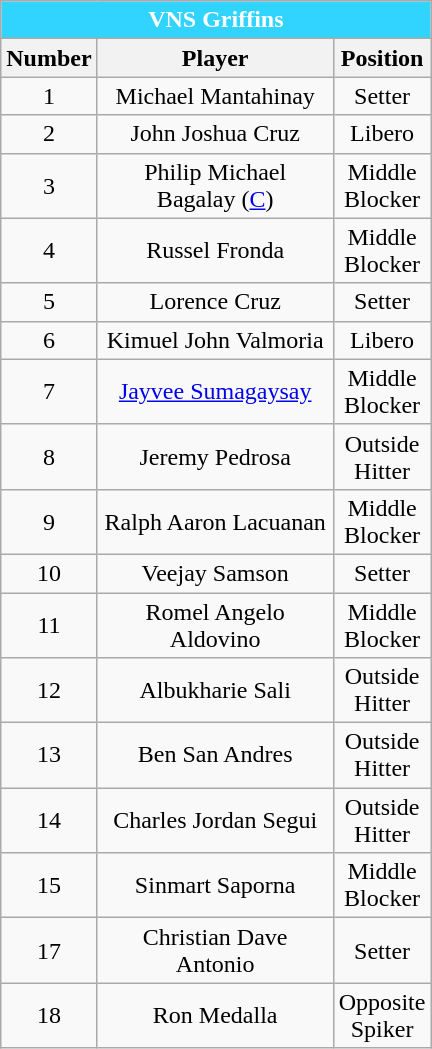<table class="wikitable sortable" style="text-align:center;">
<tr>
<th colspan="3" style= "background: #31D4FF; color: #FFFFFF; text-align: center"><strong>VNS Griffins</strong></th>
</tr>
<tr>
<th width=10px>Number</th>
<th width=150px>Player</th>
<th width=25px>Position</th>
</tr>
<tr>
<td style="text-align:center;">1</td>
<td>Michael Mantahinay</td>
<td>Setter</td>
</tr>
<tr>
<td style="text-align:center;">2</td>
<td>John Joshua Cruz</td>
<td>Libero</td>
</tr>
<tr>
<td style="text-align:center;">3</td>
<td>Philip Michael Bagalay (<a href='#'>C</a>)</td>
<td>Middle Blocker</td>
</tr>
<tr>
<td style="text-align:center;">4</td>
<td>Russel Fronda</td>
<td>Middle Blocker</td>
</tr>
<tr>
<td style="text-align:center;">5</td>
<td>Lorence Cruz</td>
<td>Setter</td>
</tr>
<tr>
<td style="text-align:center;">6</td>
<td>Kimuel John Valmoria</td>
<td>Libero</td>
</tr>
<tr>
<td style="text-align:center;">7</td>
<td><a href='#'>Jayvee Sumagaysay</a></td>
<td>Middle Blocker</td>
</tr>
<tr>
<td style="text-align:center;">8</td>
<td>Jeremy Pedrosa</td>
<td>Outside Hitter</td>
</tr>
<tr>
<td style="text-align:center;">9</td>
<td>Ralph Aaron Lacuanan</td>
<td>Middle Blocker</td>
</tr>
<tr>
<td style="text-align:center;">10</td>
<td>Veejay Samson</td>
<td>Setter</td>
</tr>
<tr>
<td style="text-align:center;">11</td>
<td>Romel Angelo Aldovino</td>
<td>Middle Blocker</td>
</tr>
<tr>
<td style="text-align:center;">12</td>
<td>Albukharie Sali</td>
<td>Outside Hitter</td>
</tr>
<tr>
<td style="text-align:center;">13</td>
<td>Ben San Andres</td>
<td>Outside Hitter</td>
</tr>
<tr>
<td style="text-align:center;">14</td>
<td>Charles Jordan Segui</td>
<td>Outside Hitter</td>
</tr>
<tr>
<td style="text-align:center;">15</td>
<td>Sinmart Saporna</td>
<td>Middle Blocker</td>
</tr>
<tr>
<td style="text-align:center;">17</td>
<td>Christian Dave Antonio</td>
<td>Setter</td>
</tr>
<tr>
<td style="text-align:center;">18</td>
<td>Ron Medalla</td>
<td>Opposite Spiker</td>
</tr>
</table>
